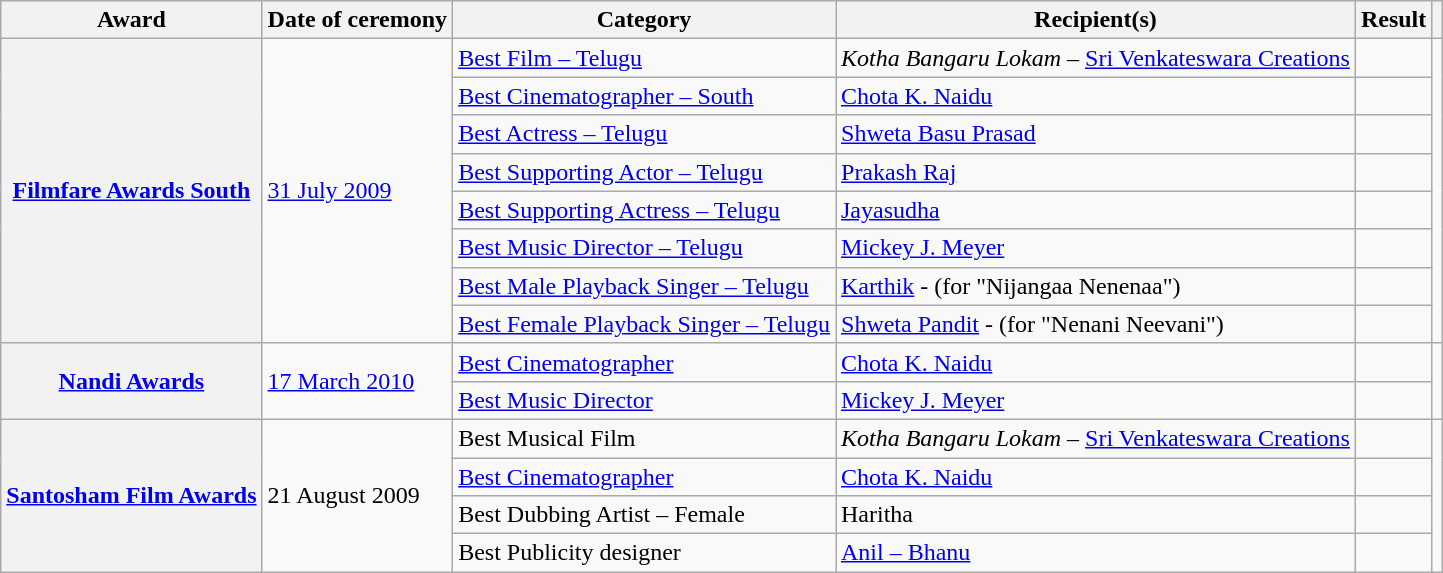<table class="wikitable plainrowheaders sortable">
<tr>
<th scope="col">Award</th>
<th scope="col">Date of ceremony</th>
<th scope="col">Category</th>
<th scope="col">Recipient(s)</th>
<th scope="col" class="unsortable">Result</th>
<th scope="col" class="unsortable"></th>
</tr>
<tr>
<th scope="row" rowspan="8"><a href='#'>Filmfare Awards South</a></th>
<td rowspan="8"><a href='#'>31 July 2009</a></td>
<td><a href='#'>Best Film – Telugu</a></td>
<td><em>Kotha Bangaru Lokam</em> – <a href='#'>Sri Venkateswara Creations</a></td>
<td></td>
<td style="text-align:center;" rowspan="8"><br></td>
</tr>
<tr>
<td><a href='#'>Best Cinematographer – South</a></td>
<td><a href='#'>Chota K. Naidu</a></td>
<td></td>
</tr>
<tr>
<td><a href='#'>Best Actress – Telugu</a></td>
<td><a href='#'>Shweta Basu Prasad</a></td>
<td></td>
</tr>
<tr>
<td><a href='#'>Best Supporting Actor – Telugu</a></td>
<td><a href='#'>Prakash Raj</a></td>
<td></td>
</tr>
<tr>
<td><a href='#'>Best Supporting Actress – Telugu</a></td>
<td><a href='#'>Jayasudha</a></td>
<td></td>
</tr>
<tr>
<td><a href='#'>Best Music Director – Telugu</a></td>
<td><a href='#'>Mickey J. Meyer</a></td>
<td></td>
</tr>
<tr>
<td><a href='#'>Best Male Playback Singer – Telugu</a></td>
<td><a href='#'>Karthik</a> - (for "Nijangaa Nenenaa")</td>
<td></td>
</tr>
<tr>
<td><a href='#'>Best Female Playback Singer – Telugu</a></td>
<td><a href='#'>Shweta Pandit</a> - (for "Nenani Neevani")</td>
<td></td>
</tr>
<tr>
<th scope="row" rowspan="2"><a href='#'>Nandi Awards</a></th>
<td rowspan="2"><a href='#'>17 March 2010</a></td>
<td><a href='#'>Best Cinematographer</a></td>
<td><a href='#'>Chota K. Naidu</a></td>
<td></td>
<td style="text-align:center;" rowspan="2"></td>
</tr>
<tr>
<td><a href='#'>Best Music Director</a></td>
<td><a href='#'>Mickey J. Meyer</a></td>
<td></td>
</tr>
<tr>
<th scope="row" rowspan="4"><a href='#'>Santosham Film Awards</a></th>
<td rowspan="4">21 August 2009</td>
<td>Best Musical Film</td>
<td><em>Kotha Bangaru Lokam</em> – <a href='#'>Sri Venkateswara Creations</a></td>
<td></td>
<td style="text-align:center;" rowspan="4"></td>
</tr>
<tr>
<td><a href='#'>Best Cinematographer</a></td>
<td><a href='#'>Chota K. Naidu</a></td>
<td></td>
</tr>
<tr>
<td>Best Dubbing Artist – Female</td>
<td>Haritha</td>
<td></td>
</tr>
<tr>
<td>Best Publicity designer</td>
<td><a href='#'>Anil – Bhanu</a></td>
<td></td>
</tr>
</table>
